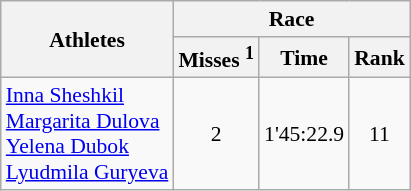<table class="wikitable" style="font-size:90%">
<tr>
<th rowspan=2>Athletes</th>
<th colspan=3>Race</th>
</tr>
<tr>
<th>Misses <sup>1</sup></th>
<th>Time</th>
<th>Rank</th>
</tr>
<tr>
<td><a href='#'>Inna Sheshkil</a><br><a href='#'>Margarita Dulova</a><br><a href='#'>Yelena Dubok</a><br><a href='#'>Lyudmila Guryeva</a></td>
<td align=center>2</td>
<td align=center>1'45:22.9</td>
<td align=center>11</td>
</tr>
</table>
